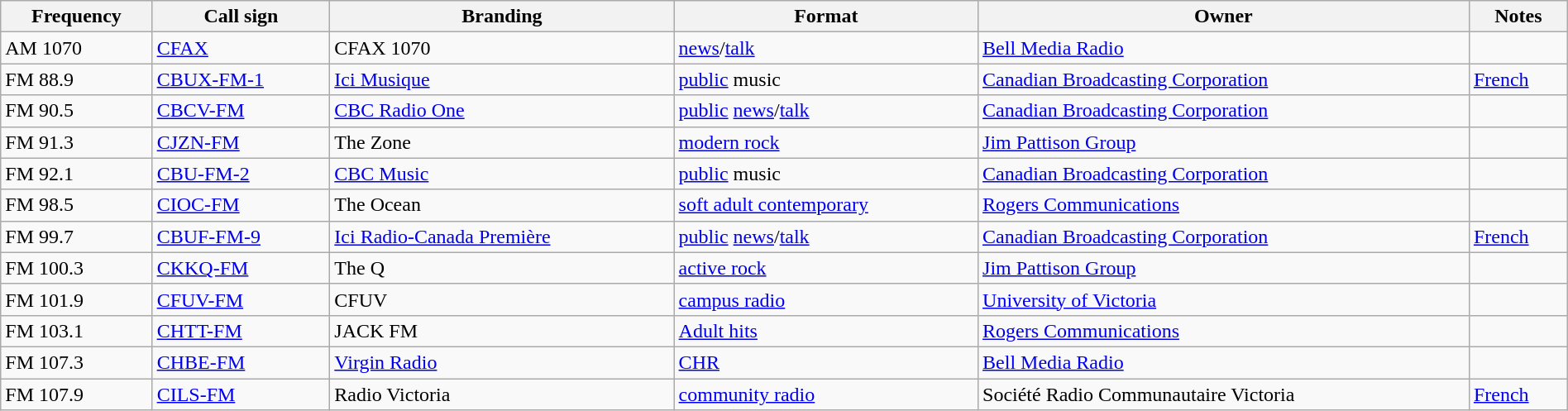<table class="wikitable sortable"  width="100%">
<tr>
<th>Frequency</th>
<th>Call sign</th>
<th>Branding</th>
<th>Format</th>
<th>Owner</th>
<th>Notes</th>
</tr>
<tr>
<td>AM 1070</td>
<td><a href='#'>CFAX</a></td>
<td>CFAX 1070</td>
<td><a href='#'>news</a>/<a href='#'>talk</a></td>
<td><a href='#'>Bell Media Radio</a></td>
<td></td>
</tr>
<tr>
<td>FM 88.9</td>
<td><a href='#'>CBUX-FM-1</a></td>
<td><a href='#'>Ici Musique</a></td>
<td><a href='#'>public</a> music</td>
<td><a href='#'>Canadian Broadcasting Corporation</a></td>
<td><a href='#'>French</a></td>
</tr>
<tr>
<td>FM 90.5</td>
<td><a href='#'>CBCV-FM</a></td>
<td><a href='#'>CBC Radio One</a></td>
<td><a href='#'>public</a> <a href='#'>news</a>/<a href='#'>talk</a></td>
<td><a href='#'>Canadian Broadcasting Corporation</a></td>
<td></td>
</tr>
<tr>
<td>FM 91.3</td>
<td><a href='#'>CJZN-FM</a></td>
<td>The Zone</td>
<td><a href='#'>modern rock</a></td>
<td><a href='#'>Jim Pattison Group</a></td>
<td></td>
</tr>
<tr>
<td>FM 92.1</td>
<td><a href='#'>CBU-FM-2</a></td>
<td><a href='#'>CBC Music</a></td>
<td><a href='#'>public</a> music</td>
<td><a href='#'>Canadian Broadcasting Corporation</a></td>
<td></td>
</tr>
<tr>
<td>FM 98.5</td>
<td><a href='#'>CIOC-FM</a></td>
<td>The Ocean</td>
<td><a href='#'>soft adult contemporary</a></td>
<td><a href='#'>Rogers Communications</a></td>
<td></td>
</tr>
<tr>
<td>FM 99.7</td>
<td><a href='#'>CBUF-FM-9</a></td>
<td><a href='#'>Ici Radio-Canada Première</a></td>
<td><a href='#'>public</a> <a href='#'>news</a>/<a href='#'>talk</a></td>
<td><a href='#'>Canadian Broadcasting Corporation</a></td>
<td><a href='#'>French</a></td>
</tr>
<tr>
<td>FM 100.3</td>
<td><a href='#'>CKKQ-FM</a></td>
<td>The Q</td>
<td><a href='#'>active rock</a></td>
<td><a href='#'>Jim Pattison Group</a></td>
<td></td>
</tr>
<tr>
<td>FM 101.9</td>
<td><a href='#'>CFUV-FM</a></td>
<td>CFUV</td>
<td><a href='#'>campus radio</a></td>
<td><a href='#'>University of Victoria</a></td>
<td></td>
</tr>
<tr>
<td>FM 103.1</td>
<td><a href='#'>CHTT-FM</a></td>
<td>JACK FM</td>
<td><a href='#'>Adult hits</a></td>
<td><a href='#'>Rogers Communications</a></td>
<td></td>
</tr>
<tr>
<td>FM 107.3</td>
<td><a href='#'>CHBE-FM</a></td>
<td><a href='#'>Virgin Radio</a></td>
<td><a href='#'>CHR</a></td>
<td><a href='#'>Bell Media Radio</a></td>
<td></td>
</tr>
<tr>
<td>FM 107.9</td>
<td><a href='#'>CILS-FM</a></td>
<td>Radio Victoria</td>
<td><a href='#'>community radio</a></td>
<td>Société Radio Communautaire Victoria</td>
<td><a href='#'>French</a></td>
</tr>
</table>
